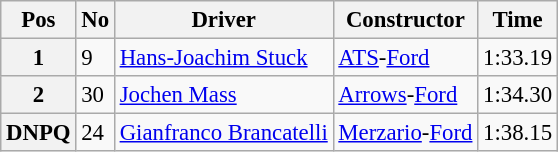<table class="wikitable" style="font-size: 95%;">
<tr>
<th>Pos</th>
<th>No</th>
<th>Driver</th>
<th>Constructor</th>
<th>Time</th>
</tr>
<tr>
<th>1</th>
<td>9</td>
<td> <a href='#'>Hans-Joachim Stuck</a></td>
<td><a href='#'>ATS</a>-<a href='#'>Ford</a></td>
<td>1:33.19</td>
</tr>
<tr>
<th>2</th>
<td>30</td>
<td> <a href='#'>Jochen Mass</a></td>
<td><a href='#'>Arrows</a>-<a href='#'>Ford</a></td>
<td>1:34.30</td>
</tr>
<tr>
<th>DNPQ</th>
<td>24</td>
<td> <a href='#'>Gianfranco Brancatelli</a></td>
<td><a href='#'>Merzario</a>-<a href='#'>Ford</a></td>
<td>1:38.15</td>
</tr>
</table>
